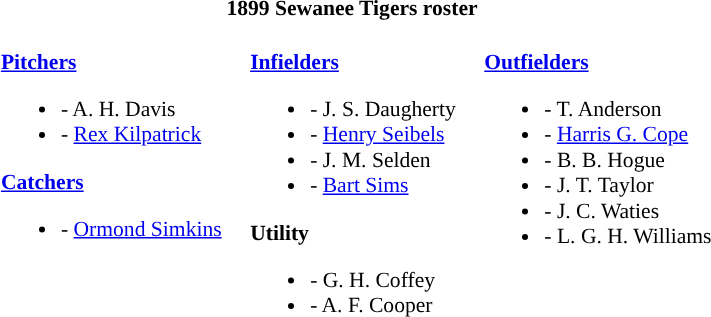<table class="toccolours" style="border-collapse:collapse; font-size:90%;">
<tr>
<th colspan=9>1899 Sewanee Tigers roster</th>
</tr>
<tr>
<td width="03"> </td>
<td valign="top"><br><strong><a href='#'>Pitchers</a></strong><ul><li>- A. H. Davis</li><li>- <a href='#'>Rex Kilpatrick</a></li></ul><strong><a href='#'>Catchers</a></strong><ul><li>- <a href='#'>Ormond Simkins</a></li></ul></td>
<td width="15"> </td>
<td valign="top"><br><strong><a href='#'>Infielders</a></strong><ul><li>- J. S. Daugherty</li><li>- <a href='#'>Henry Seibels</a></li><li>- J. M. Selden</li><li>- <a href='#'>Bart Sims</a></li></ul><strong>Utility</strong><ul><li>- G. H. Coffey</li><li>- A. F. Cooper</li></ul></td>
<td width="15"> </td>
<td valign="top"><br><strong><a href='#'>Outfielders</a></strong><ul><li>- T. Anderson</li><li>- <a href='#'>Harris G. Cope</a></li><li>- B. B. Hogue</li><li>- J. T. Taylor</li><li>- J. C. Waties</li><li>- L. G. H. Williams</li></ul></td>
</tr>
</table>
